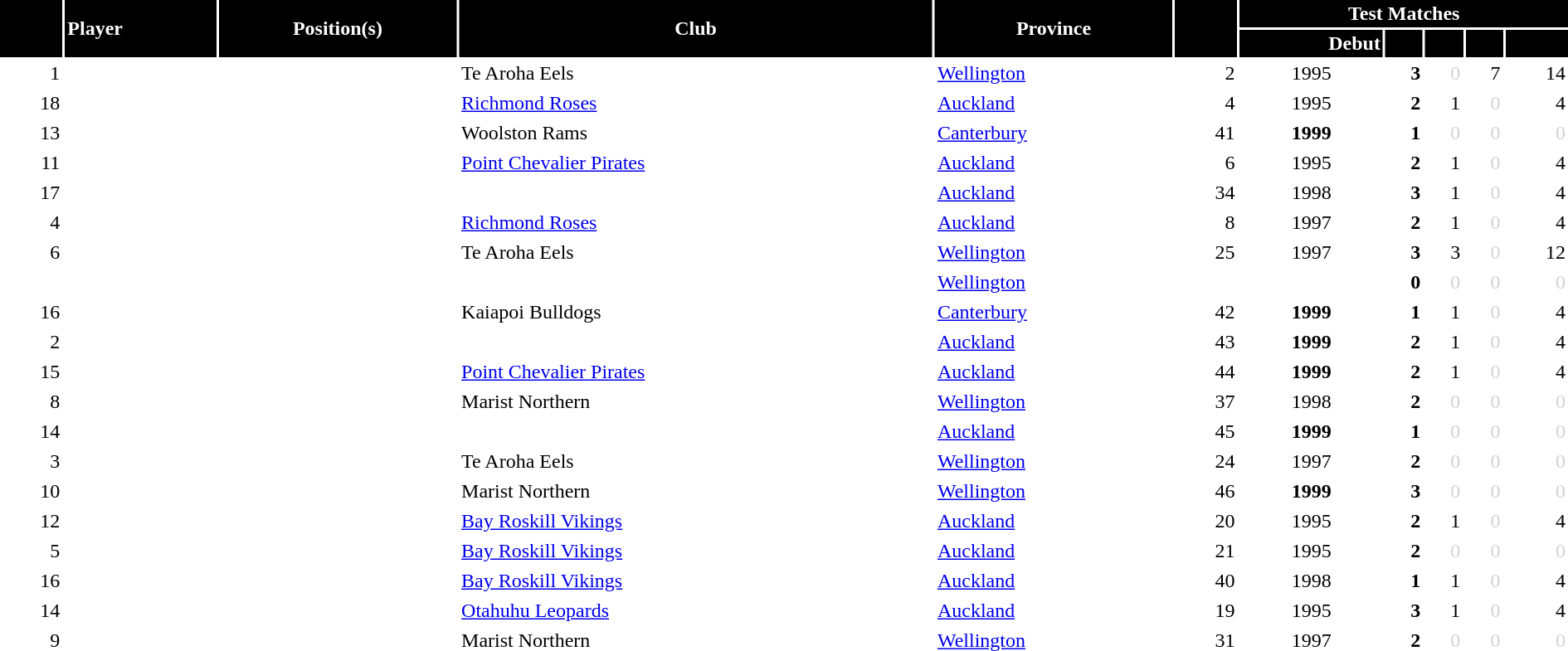<table class="sortable" border="0" cellspacing="2" cellpadding="2" style="width:100%; text-align:right;">
<tr style="background:black; color:white;">
<th rowspan=2 align=center class="unsortable"></th>
<th rowspan=2 align=left>Player</th>
<th rowspan=2 align=center class="unsortable">Position(s)</th>
<th rowspan=2 align=center>Club</th>
<th rowspan=2 align=center>Province</th>
<th rowspan=2 align=center></th>
<th colspan=5 align=center>Test Matches</th>
</tr>
<tr style="background:black; color:white;">
<th>Debut</th>
<th class="unsortable"></th>
<th class="unsortable"></th>
<th class="unsortable"></th>
<th class="unsortable"></th>
</tr>
<tr>
<td>1</td>
<td align=left></td>
<td align=center></td>
<td align=left>Te Aroha Eels</td>
<td align=left> <a href='#'>Wellington</a></td>
<td>2</td>
<td align=center>1995</td>
<td><strong>3</strong></td>
<td style="color:lightgray">0</td>
<td>7</td>
<td>14</td>
</tr>
<tr>
<td>18</td>
<td align=left></td>
<td align=center></td>
<td align=left><a href='#'>Richmond Roses</a></td>
<td align=left> <a href='#'>Auckland</a></td>
<td>4</td>
<td align=center>1995</td>
<td><strong>2</strong></td>
<td>1</td>
<td style="color:lightgray">0</td>
<td>4</td>
</tr>
<tr>
<td>13</td>
<td align=left></td>
<td align=center></td>
<td align=left>Woolston Rams</td>
<td align=left> <a href='#'>Canterbury</a></td>
<td>41</td>
<td align=center><strong>1999</strong></td>
<td><strong>1</strong></td>
<td style="color:lightgray">0</td>
<td style="color:lightgray">0</td>
<td style="color:lightgray">0</td>
</tr>
<tr>
<td>11</td>
<td align=left></td>
<td align=center></td>
<td align=left><a href='#'>Point Chevalier Pirates</a></td>
<td align=left> <a href='#'>Auckland</a></td>
<td>6</td>
<td align=center>1995</td>
<td><strong>2</strong></td>
<td>1</td>
<td style="color:lightgray">0</td>
<td>4</td>
</tr>
<tr>
<td>17</td>
<td align=left></td>
<td align=center></td>
<td align=center></td>
<td align=left> <a href='#'>Auckland</a></td>
<td>34</td>
<td align=center>1998</td>
<td><strong>3</strong></td>
<td>1</td>
<td style="color:lightgray">0</td>
<td>4</td>
</tr>
<tr>
<td>4</td>
<td align=left></td>
<td align=center></td>
<td align=left><a href='#'>Richmond Roses</a></td>
<td align=left> <a href='#'>Auckland</a></td>
<td>8</td>
<td align=center>1997</td>
<td><strong>2</strong></td>
<td>1</td>
<td style="color:lightgray">0</td>
<td>4</td>
</tr>
<tr>
<td>6</td>
<td align=left></td>
<td align=center></td>
<td align=left>Te Aroha Eels</td>
<td align=left> <a href='#'>Wellington</a></td>
<td>25</td>
<td align=center>1997</td>
<td><strong>3</strong></td>
<td>3</td>
<td style="color:lightgray">0</td>
<td>12</td>
</tr>
<tr>
<td></td>
<td align=left></td>
<td align=center></td>
<td align=center></td>
<td align=left> <a href='#'>Wellington</a></td>
<td></td>
<td align=center></td>
<td><strong>0</strong></td>
<td style="color:lightgray">0</td>
<td style="color:lightgray">0</td>
<td style="color:lightgray">0</td>
</tr>
<tr>
<td>16</td>
<td align=left></td>
<td align=center></td>
<td align=left>Kaiapoi Bulldogs</td>
<td align=left> <a href='#'>Canterbury</a></td>
<td>42</td>
<td align=center><strong>1999</strong></td>
<td><strong>1</strong></td>
<td>1</td>
<td style="color:lightgray">0</td>
<td>4</td>
</tr>
<tr>
<td>2</td>
<td align=left></td>
<td align=center></td>
<td align=center></td>
<td align=left> <a href='#'>Auckland</a></td>
<td>43</td>
<td align=center><strong>1999</strong></td>
<td><strong>2</strong></td>
<td>1</td>
<td style="color:lightgray">0</td>
<td>4</td>
</tr>
<tr>
<td>15</td>
<td align=left></td>
<td align=center></td>
<td align=left><a href='#'>Point Chevalier Pirates</a></td>
<td align=left> <a href='#'>Auckland</a></td>
<td>44</td>
<td align=center><strong>1999</strong></td>
<td><strong>2</strong></td>
<td>1</td>
<td style="color:lightgray">0</td>
<td>4</td>
</tr>
<tr>
<td>8</td>
<td align=left></td>
<td align=center></td>
<td align=left>Marist Northern</td>
<td align=left> <a href='#'>Wellington</a></td>
<td>37</td>
<td align=center>1998</td>
<td><strong>2</strong></td>
<td style="color:lightgray">0</td>
<td style="color:lightgray">0</td>
<td style="color:lightgray">0</td>
</tr>
<tr>
<td>14</td>
<td align=left></td>
<td align=center></td>
<td align=center></td>
<td align=left> <a href='#'>Auckland</a></td>
<td>45</td>
<td align=center><strong>1999</strong></td>
<td><strong>1</strong></td>
<td style="color:lightgray">0</td>
<td style="color:lightgray">0</td>
<td style="color:lightgray">0</td>
</tr>
<tr>
<td>3</td>
<td align=left></td>
<td align=center></td>
<td align=left>Te Aroha Eels</td>
<td align=left> <a href='#'>Wellington</a></td>
<td>24</td>
<td align=center>1997</td>
<td><strong>2</strong></td>
<td style="color:lightgray">0</td>
<td style="color:lightgray">0</td>
<td style="color:lightgray">0</td>
</tr>
<tr>
<td>10</td>
<td align=left></td>
<td align=center></td>
<td align=left>Marist Northern</td>
<td align=left> <a href='#'>Wellington</a></td>
<td>46</td>
<td align=center><strong>1999</strong></td>
<td><strong>3</strong></td>
<td style="color:lightgray">0</td>
<td style="color:lightgray">0</td>
<td style="color:lightgray">0</td>
</tr>
<tr>
<td>12</td>
<td align=left></td>
<td align=center></td>
<td align=left><a href='#'>Bay Roskill Vikings</a></td>
<td align=left> <a href='#'>Auckland</a></td>
<td>20</td>
<td align=center>1995</td>
<td><strong>2</strong></td>
<td>1</td>
<td style="color:lightgray">0</td>
<td>4</td>
</tr>
<tr>
<td>5</td>
<td align=left></td>
<td align=center></td>
<td align=left><a href='#'>Bay Roskill Vikings</a></td>
<td align=left> <a href='#'>Auckland</a></td>
<td>21</td>
<td align=center>1995</td>
<td><strong>2</strong></td>
<td style="color:lightgray">0</td>
<td style="color:lightgray">0</td>
<td style="color:lightgray">0</td>
</tr>
<tr>
<td>16</td>
<td align=left></td>
<td align=center></td>
<td align=left><a href='#'>Bay Roskill Vikings</a></td>
<td align=left> <a href='#'>Auckland</a></td>
<td>40</td>
<td align=center>1998</td>
<td><strong>1</strong></td>
<td>1</td>
<td style="color:lightgray">0</td>
<td>4</td>
</tr>
<tr>
<td>14</td>
<td align=left></td>
<td align=center></td>
<td align=left><a href='#'>Otahuhu Leopards</a></td>
<td align=left> <a href='#'>Auckland</a></td>
<td>19</td>
<td align=center>1995</td>
<td><strong>3</strong></td>
<td>1</td>
<td style="color:lightgray">0</td>
<td>4</td>
</tr>
<tr>
<td>9</td>
<td align=left></td>
<td align=center></td>
<td align=left>Marist Northern</td>
<td align=left> <a href='#'>Wellington</a></td>
<td>31</td>
<td align=center>1997</td>
<td><strong>2</strong></td>
<td style="color:lightgray">0</td>
<td style="color:lightgray">0</td>
<td style="color:lightgray">0</td>
</tr>
</table>
